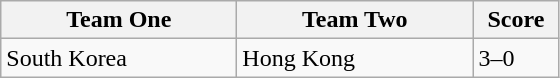<table class="wikitable">
<tr>
<th width=150>Team One</th>
<th width=150>Team Two</th>
<th width=50>Score</th>
</tr>
<tr>
<td>South Korea</td>
<td>Hong Kong</td>
<td>3–0</td>
</tr>
</table>
